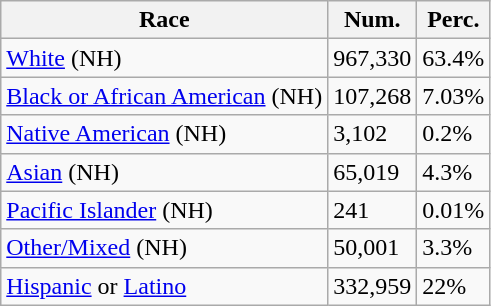<table class="wikitable">
<tr>
<th>Race</th>
<th>Num.</th>
<th>Perc.</th>
</tr>
<tr>
<td><a href='#'>White</a> (NH)</td>
<td>967,330</td>
<td>63.4%</td>
</tr>
<tr>
<td><a href='#'>Black or African American</a> (NH)</td>
<td>107,268</td>
<td>7.03%</td>
</tr>
<tr>
<td><a href='#'>Native American</a> (NH)</td>
<td>3,102</td>
<td>0.2%</td>
</tr>
<tr>
<td><a href='#'>Asian</a> (NH)</td>
<td>65,019</td>
<td>4.3%</td>
</tr>
<tr>
<td><a href='#'>Pacific Islander</a> (NH)</td>
<td>241</td>
<td>0.01%</td>
</tr>
<tr>
<td><a href='#'>Other/Mixed</a> (NH)</td>
<td>50,001</td>
<td>3.3%</td>
</tr>
<tr>
<td><a href='#'>Hispanic</a> or <a href='#'>Latino</a></td>
<td>332,959</td>
<td>22%</td>
</tr>
</table>
